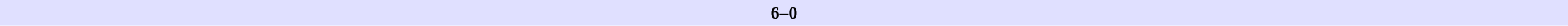<table border=0 cellspacing=0 cellpadding=2 style=font-size:90% width=100%>
<tr bgcolor=#e0e0ff>
<td align=right width=40%></td>
<th>6–0</th>
<td align=left width=40%></td>
</tr>
</table>
